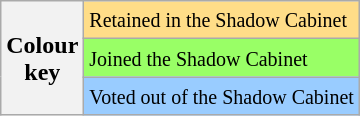<table class="wikitable">
<tr>
<th rowspan=3>Colour<br>key</th>
<td bgcolor=ffdd88><small>Retained in the Shadow Cabinet</small></td>
</tr>
<tr bgcolor=99ff66>
<td><small>Joined the Shadow Cabinet</small></td>
</tr>
<tr bgcolor=99ccff>
<td><small>Voted out of the Shadow Cabinet</small></td>
</tr>
</table>
